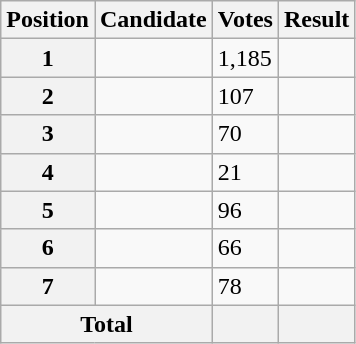<table class="wikitable sortable col3right">
<tr>
<th scope="col">Position</th>
<th scope="col">Candidate</th>
<th scope="col">Votes</th>
<th scope="col">Result</th>
</tr>
<tr>
<th scope="row">1</th>
<td></td>
<td>1,185</td>
<td></td>
</tr>
<tr>
<th scope="row">2</th>
<td></td>
<td>107</td>
<td></td>
</tr>
<tr>
<th scope="row">3</th>
<td></td>
<td>70</td>
<td></td>
</tr>
<tr>
<th scope="row">4</th>
<td></td>
<td>21</td>
<td></td>
</tr>
<tr>
<th scope="row">5</th>
<td></td>
<td>96</td>
<td></td>
</tr>
<tr>
<th scope="row">6</th>
<td></td>
<td>66</td>
<td></td>
</tr>
<tr>
<th scope="row">7</th>
<td></td>
<td>78</td>
<td></td>
</tr>
<tr class="sortbottom">
<th scope="row" colspan="2">Total</th>
<th></th>
<th></th>
</tr>
</table>
